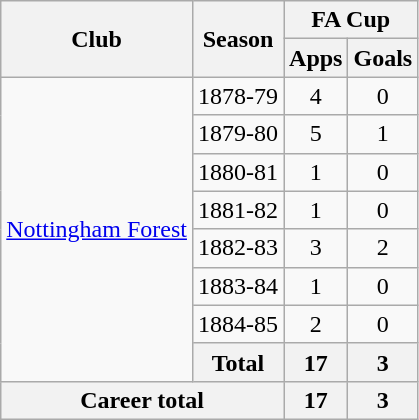<table class="wikitable" style="text-align: center;">
<tr>
<th rowspan="2">Club</th>
<th rowspan="2">Season</th>
<th colspan="2">FA Cup</th>
</tr>
<tr>
<th>Apps</th>
<th>Goals</th>
</tr>
<tr>
<td rowspan="8"><a href='#'>Nottingham Forest</a></td>
<td>1878-79</td>
<td>4</td>
<td>0</td>
</tr>
<tr>
<td>1879-80</td>
<td>5</td>
<td>1</td>
</tr>
<tr>
<td>1880-81</td>
<td>1</td>
<td>0</td>
</tr>
<tr>
<td>1881-82</td>
<td>1</td>
<td>0</td>
</tr>
<tr>
<td>1882-83</td>
<td>3</td>
<td>2</td>
</tr>
<tr>
<td>1883-84</td>
<td>1</td>
<td>0</td>
</tr>
<tr>
<td>1884-85</td>
<td>2</td>
<td>0</td>
</tr>
<tr>
<th colspan="1">Total</th>
<th>17</th>
<th>3</th>
</tr>
<tr>
<th colspan="2">Career total</th>
<th>17</th>
<th>3</th>
</tr>
</table>
